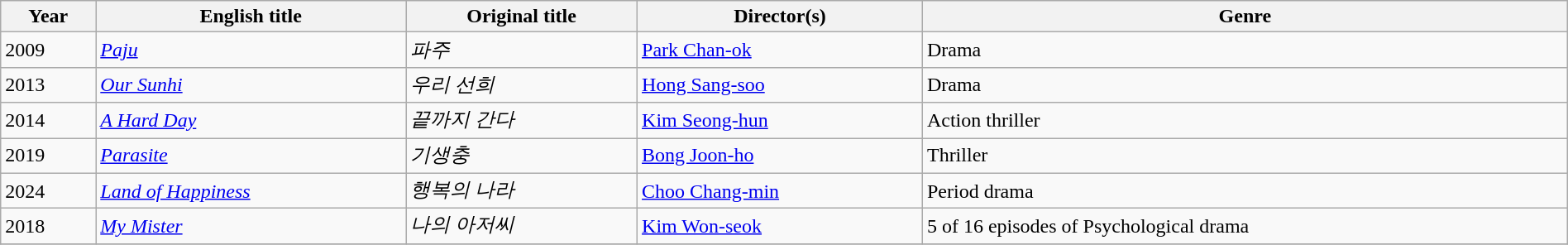<table class="sortable wikitable" style="width:100%; margin-bottom:4px" cellpadding="5">
<tr>
<th scope="col">Year</th>
<th scope="col">English title</th>
<th scope="col">Original title</th>
<th scope="col">Director(s)</th>
<th scope="col">Genre</th>
</tr>
<tr>
<td>2009</td>
<td><em><a href='#'>Paju</a></em></td>
<td><em>파주</em></td>
<td><a href='#'>Park Chan-ok</a></td>
<td>Drama</td>
</tr>
<tr>
<td>2013</td>
<td><em><a href='#'>Our Sunhi</a></em></td>
<td><em>우리 선희</em></td>
<td><a href='#'>Hong Sang-soo</a></td>
<td>Drama</td>
</tr>
<tr>
<td>2014</td>
<td><em><a href='#'>A Hard Day</a></em></td>
<td><em>끝까지 간다</em></td>
<td><a href='#'>Kim Seong-hun</a></td>
<td>Action thriller</td>
</tr>
<tr>
<td>2019</td>
<td><em><a href='#'>Parasite</a></em></td>
<td><em>기생충</em></td>
<td><a href='#'>Bong Joon-ho</a></td>
<td>Thriller</td>
</tr>
<tr>
<td>2024</td>
<td><em><a href='#'>Land of Happiness</a></em></td>
<td><em>행복의 나라</em></td>
<td><a href='#'>Choo Chang-min</a></td>
<td>Period drama</td>
</tr>
<tr>
<td>2018</td>
<td><em><a href='#'>My Mister</a></em></td>
<td><em>나의 아저씨</em></td>
<td><a href='#'>Kim Won-seok</a></td>
<td>5 of 16 episodes of Psychological drama</td>
</tr>
<tr>
</tr>
</table>
